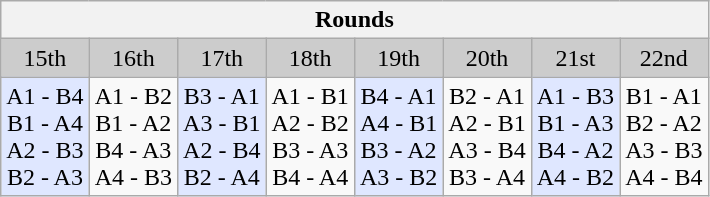<table class="wikitable">
<tr>
<th colspan="10">Rounds</th>
</tr>
<tr>
<td align="center" bgcolor="#CCCCCC">15th</td>
<td align="center" bgcolor="#CCCCCC">16th</td>
<td align="center" bgcolor="#CCCCCC">17th</td>
<td align="center" bgcolor="#CCCCCC">18th</td>
<td align="center" bgcolor="#CCCCCC">19th</td>
<td align="center" bgcolor="#CCCCCC">20th</td>
<td align="center" bgcolor="#CCCCCC">21st</td>
<td align="center" bgcolor="#CCCCCC">22nd</td>
</tr>
<tr>
<td align="center" bgcolor="#DFE7FF">A1 - B4<br>B1 - A4<br>A2 - B3<br>B2 - A3</td>
<td align="center">A1 - B2<br>B1 - A2<br>B4 - A3<br>A4 - B3</td>
<td align="center" bgcolor="#DFE7FF">B3 - A1<br>A3 - B1<br>A2 - B4<br>B2 - A4</td>
<td align="center">A1 - B1<br>A2 - B2<br>B3 - A3<br>B4 - A4</td>
<td align="center" bgcolor="#DFE7FF">B4 - A1<br>A4 - B1<br>B3 - A2<br>A3 - B2</td>
<td align="center">B2 - A1<br>A2 - B1<br>A3 - B4<br>B3 - A4</td>
<td align="center" bgcolor="#DFE7FF">A1 - B3<br>B1 - A3<br>B4 - A2<br>A4 - B2</td>
<td align="center">B1 - A1<br>B2 - A2<br>A3 - B3<br>A4 - B4</td>
</tr>
</table>
